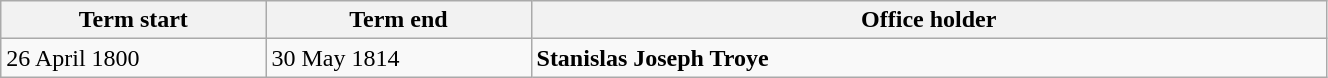<table class="wikitable" style="width: 70%;">
<tr>
<th align="left" style="width: 20%;">Term start</th>
<th align="left" style="width: 20%;">Term end</th>
<th align="left">Office holder</th>
</tr>
<tr valign="top">
<td>26 April 1800</td>
<td>30 May 1814</td>
<td><strong>Stanislas Joseph Troye</strong></td>
</tr>
</table>
